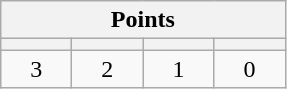<table class="wikitable" style="text-align: center;">
<tr>
<th colspan=10><strong>Points</strong></th>
</tr>
<tr>
<th style="width: 40px;"></th>
<th style="width: 40px;"></th>
<th style="width: 40px;"></th>
<th style="width: 40px;"></th>
</tr>
<tr>
<td>3</td>
<td>2</td>
<td>1</td>
<td>0</td>
</tr>
</table>
